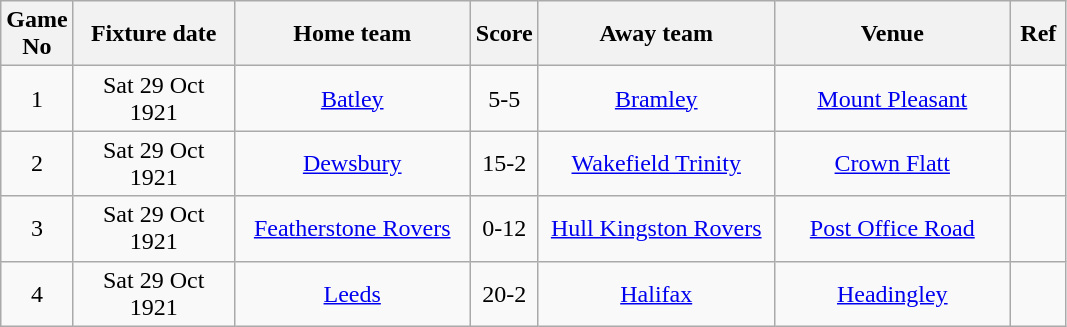<table class="wikitable" style="text-align:center;">
<tr>
<th width=20 abbr="No">Game No</th>
<th width=100 abbr="Date">Fixture date</th>
<th width=150 abbr="Home team">Home team</th>
<th width=20 abbr="Score">Score</th>
<th width=150 abbr="Away team">Away team</th>
<th width=150 abbr="Venue">Venue</th>
<th width=30 abbr="Ref">Ref</th>
</tr>
<tr>
<td>1</td>
<td>Sat 29 Oct 1921</td>
<td><a href='#'>Batley</a></td>
<td>5-5</td>
<td><a href='#'>Bramley</a></td>
<td><a href='#'>Mount Pleasant</a></td>
<td></td>
</tr>
<tr>
<td>2</td>
<td>Sat 29 Oct 1921</td>
<td><a href='#'>Dewsbury</a></td>
<td>15-2</td>
<td><a href='#'>Wakefield Trinity</a></td>
<td><a href='#'>Crown Flatt</a></td>
<td></td>
</tr>
<tr>
<td>3</td>
<td>Sat 29 Oct 1921</td>
<td><a href='#'>Featherstone Rovers</a></td>
<td>0-12</td>
<td><a href='#'>Hull Kingston Rovers</a></td>
<td><a href='#'>Post Office Road</a></td>
<td></td>
</tr>
<tr>
<td>4</td>
<td>Sat 29 Oct 1921</td>
<td><a href='#'>Leeds</a></td>
<td>20-2</td>
<td><a href='#'>Halifax</a></td>
<td><a href='#'>Headingley</a></td>
<td></td>
</tr>
</table>
